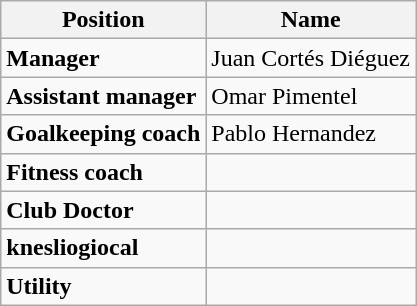<table class="wikitable">
<tr>
<th>Position</th>
<th>Name</th>
</tr>
<tr>
<td><strong>Manager</strong></td>
<td> Juan Cortés Diéguez</td>
</tr>
<tr>
<td><strong>Assistant manager</strong></td>
<td> Omar Pimentel</td>
</tr>
<tr>
<td><strong>Goalkeeping coach</strong></td>
<td> Pablo Hernandez</td>
</tr>
<tr>
<td><strong>Fitness coach</strong></td>
<td></td>
</tr>
<tr>
<td><strong>Club Doctor</strong></td>
<td></td>
</tr>
<tr>
<td><strong>knesliogiocal</strong></td>
<td></td>
</tr>
<tr>
<td><strong>Utility</strong></td>
<td></td>
</tr>
</table>
